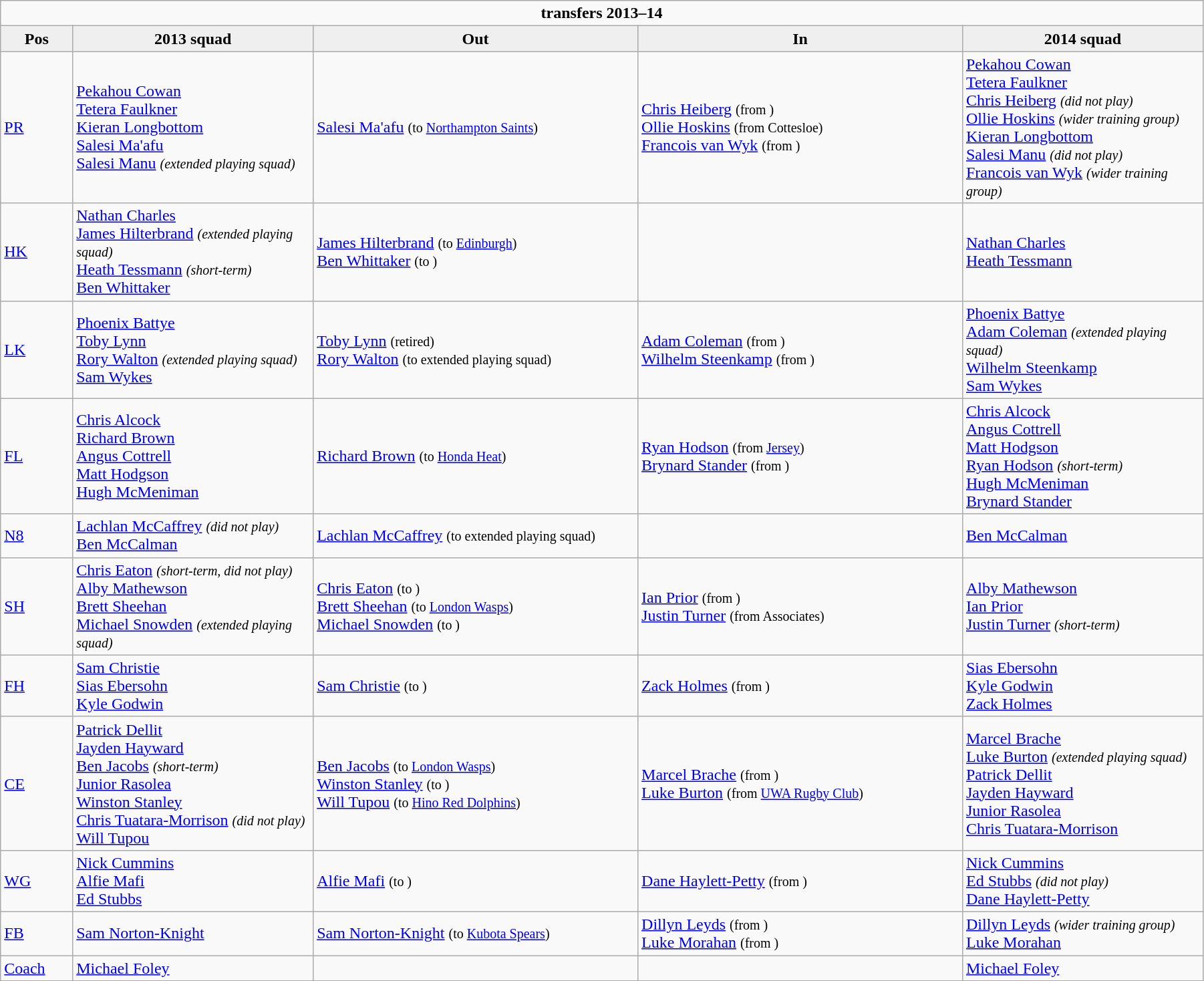<table class="wikitable" style="text-align: left; width:95%">
<tr>
<td colspan="100%" style="text-align:center;"><strong> transfers 2013–14</strong></td>
</tr>
<tr>
<th style="background:#efefef; width:6%;">Pos</th>
<th style="background:#efefef; width:20%;">2013 squad</th>
<th style="background:#efefef; width:27%;">Out</th>
<th style="background:#efefef; width:27%;">In</th>
<th style="background:#efefef; width:20%;">2014 squad</th>
</tr>
<tr>
<td><a href='#'>PR</a></td>
<td> <a href='#'>Pekahou Cowan</a><br><a href='#'>Tetera Faulkner</a><br><a href='#'>Kieran Longbottom</a><br><a href='#'>Salesi Ma'afu</a><br><a href='#'>Salesi Manu</a> <small><em>(extended playing squad)</em></small></td>
<td>  <a href='#'>Salesi Ma'afu</a> <small>(to  <a href='#'>Northampton Saints</a>)</small></td>
<td>  <a href='#'>Chris Heiberg</a> <small>(from )</small><br> <a href='#'>Ollie Hoskins</a> <small>(from Cottesloe)</small><br> <a href='#'>Francois van Wyk</a> <small>(from )</small></td>
<td> <a href='#'>Pekahou Cowan</a><br><a href='#'>Tetera Faulkner</a><br><a href='#'>Chris Heiberg</a> <small><em>(did not play)</em></small><br><a href='#'>Ollie Hoskins</a> <small><em>(wider training group)</em></small><br><a href='#'>Kieran Longbottom</a><br><a href='#'>Salesi Manu</a> <small><em>(did not play)</em></small><br><a href='#'>Francois van Wyk</a> <small><em>(wider training group)</em></small></td>
</tr>
<tr>
<td><a href='#'>HK</a></td>
<td> <a href='#'>Nathan Charles</a><br><a href='#'>James Hilterbrand</a> <small><em>(extended playing squad)</em></small><br><a href='#'>Heath Tessmann</a> <small><em>(short-term)</em></small><br><a href='#'>Ben Whittaker</a></td>
<td>  <a href='#'>James Hilterbrand</a> <small>(to  <a href='#'>Edinburgh</a>)</small><br> <a href='#'>Ben Whittaker</a> <small>(to )</small></td>
<td></td>
<td> <a href='#'>Nathan Charles</a><br><a href='#'>Heath Tessmann</a></td>
</tr>
<tr>
<td><a href='#'>LK</a></td>
<td> <a href='#'>Phoenix Battye</a><br><a href='#'>Toby Lynn</a><br><a href='#'>Rory Walton</a> <small><em>(extended playing squad)</em></small><br><a href='#'>Sam Wykes</a></td>
<td>  <a href='#'>Toby Lynn</a> <small>(retired)</small><br> <a href='#'>Rory Walton</a> <small>(to extended playing squad)</small></td>
<td>  <a href='#'>Adam Coleman</a> <small>(from )</small><br> <a href='#'>Wilhelm Steenkamp</a> <small>(from )</small></td>
<td> <a href='#'>Phoenix Battye</a><br><a href='#'>Adam Coleman</a> <small><em>(extended playing squad)</em></small><br><a href='#'>Wilhelm Steenkamp</a><br><a href='#'>Sam Wykes</a></td>
</tr>
<tr>
<td><a href='#'>FL</a></td>
<td> <a href='#'>Chris Alcock</a><br><a href='#'>Richard Brown</a><br><a href='#'>Angus Cottrell</a><br><a href='#'>Matt Hodgson</a><br><a href='#'>Hugh McMeniman</a></td>
<td>  <a href='#'>Richard Brown</a> <small>(to  <a href='#'>Honda Heat</a>)</small></td>
<td>  <a href='#'>Ryan Hodson</a> <small>(from  <a href='#'>Jersey</a>)</small><br> <a href='#'>Brynard Stander</a> <small>(from )</small></td>
<td> <a href='#'>Chris Alcock</a><br><a href='#'>Angus Cottrell</a><br><a href='#'>Matt Hodgson</a><br><a href='#'>Ryan Hodson</a> <small><em>(short-term)</em></small><br><a href='#'>Hugh McMeniman</a><br><a href='#'>Brynard Stander</a></td>
</tr>
<tr>
<td><a href='#'>N8</a></td>
<td> <a href='#'>Lachlan McCaffrey</a> <small><em>(did not play)</em></small><br><a href='#'>Ben McCalman</a></td>
<td>  <a href='#'>Lachlan McCaffrey</a> <small>(to  extended playing squad)</small></td>
<td></td>
<td> <a href='#'>Ben McCalman</a></td>
</tr>
<tr>
<td><a href='#'>SH</a></td>
<td> <a href='#'>Chris Eaton</a> <small><em>(short-term, did not play)</em></small><br><a href='#'>Alby Mathewson</a><br><a href='#'>Brett Sheehan</a><br><a href='#'>Michael Snowden</a> <small><em>(extended playing squad)</em></small></td>
<td>  <a href='#'>Chris Eaton</a> <small>(to )</small><br> <a href='#'>Brett Sheehan</a> <small>(to  <a href='#'>London Wasps</a>)</small><br> <a href='#'>Michael Snowden</a> <small>(to )</small></td>
<td>  <a href='#'>Ian Prior</a> <small>(from )</small><br> <a href='#'>Justin Turner</a> <small>(from Associates)</small></td>
<td> <a href='#'>Alby Mathewson</a><br><a href='#'>Ian Prior</a><br><a href='#'>Justin Turner</a> <small><em>(short-term)</em></small></td>
</tr>
<tr>
<td><a href='#'>FH</a></td>
<td> <a href='#'>Sam Christie</a><br><a href='#'>Sias Ebersohn</a><br><a href='#'>Kyle Godwin</a></td>
<td>  <a href='#'>Sam Christie</a> <small>(to )</small></td>
<td>  <a href='#'>Zack Holmes</a> <small>(from )</small></td>
<td> <a href='#'>Sias Ebersohn</a><br><a href='#'>Kyle Godwin</a><br><a href='#'>Zack Holmes</a></td>
</tr>
<tr>
<td><a href='#'>CE</a></td>
<td> <a href='#'>Patrick Dellit</a><br><a href='#'>Jayden Hayward</a><br><a href='#'>Ben Jacobs</a> <small><em>(short-term)</em></small><br><a href='#'>Junior Rasolea</a><br><a href='#'>Winston Stanley</a><br><a href='#'>Chris Tuatara-Morrison</a> <small><em>(did not play)</em></small><br><a href='#'>Will Tupou</a></td>
<td>  <a href='#'>Ben Jacobs</a> <small>(to  <a href='#'>London Wasps</a>)</small><br> <a href='#'>Winston Stanley</a> <small>(to )</small><br> <a href='#'>Will Tupou</a> <small>(to  <a href='#'>Hino Red Dolphins</a>)</small></td>
<td>  <a href='#'>Marcel Brache</a> <small>(from )</small><br> <a href='#'>Luke Burton</a> <small>(from <a href='#'>UWA Rugby Club</a>)</small></td>
<td> <a href='#'>Marcel Brache</a><br><a href='#'>Luke Burton</a> <small><em>(extended playing squad)</em></small><br><a href='#'>Patrick Dellit</a><br><a href='#'>Jayden Hayward</a><br><a href='#'>Junior Rasolea</a><br><a href='#'>Chris Tuatara-Morrison</a></td>
</tr>
<tr>
<td><a href='#'>WG</a></td>
<td> <a href='#'>Nick Cummins</a><br><a href='#'>Alfie Mafi</a><br><a href='#'>Ed Stubbs</a></td>
<td>  <a href='#'>Alfie Mafi</a> <small>(to )</small></td>
<td>  <a href='#'>Dane Haylett-Petty</a> <small>(from )</small></td>
<td> <a href='#'>Nick Cummins</a><br><a href='#'>Ed Stubbs</a> <small><em>(did not play)</em></small><br><a href='#'>Dane Haylett-Petty</a></td>
</tr>
<tr>
<td><a href='#'>FB</a></td>
<td> <a href='#'>Sam Norton-Knight</a></td>
<td>  <a href='#'>Sam Norton-Knight</a> <small>(to  <a href='#'>Kubota Spears</a>)</small></td>
<td>  <a href='#'>Dillyn Leyds</a> <small>(from )</small><br> <a href='#'>Luke Morahan</a> <small>(from )</small></td>
<td> <a href='#'>Dillyn Leyds</a> <small><em>(wider training group)</em></small><br><a href='#'>Luke Morahan</a></td>
</tr>
<tr>
<td><a href='#'>Coach</a></td>
<td> <a href='#'>Michael Foley</a></td>
<td></td>
<td></td>
<td> <a href='#'>Michael Foley</a></td>
</tr>
</table>
